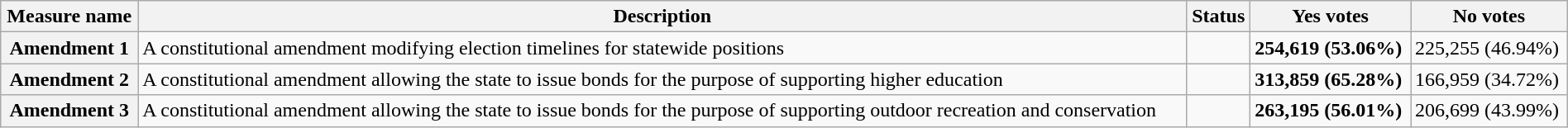<table class="wikitable sortable plainrowheaders" style="width:100%">
<tr>
<th scope="col">Measure name</th>
<th class="unsortable" scope="col">Description</th>
<th scope="col">Status</th>
<th scope="col">Yes votes</th>
<th scope="col">No votes</th>
</tr>
<tr>
<th scope="row">Amendment 1</th>
<td>A constitutional amendment modifying election timelines for statewide positions</td>
<td></td>
<td><strong>254,619 (53.06%)</strong></td>
<td>225,255 (46.94%)</td>
</tr>
<tr>
<th scope="row">Amendment 2</th>
<td>A constitutional amendment allowing the state to issue bonds for the purpose of supporting higher education</td>
<td></td>
<td><strong>313,859 (65.28%)</strong></td>
<td>166,959 (34.72%)</td>
</tr>
<tr>
<th scope="row">Amendment 3</th>
<td>A constitutional amendment allowing the state to issue bonds for the purpose of supporting outdoor recreation and conservation</td>
<td></td>
<td><strong>263,195 (56.01%)</strong></td>
<td>206,699 (43.99%)</td>
</tr>
</table>
